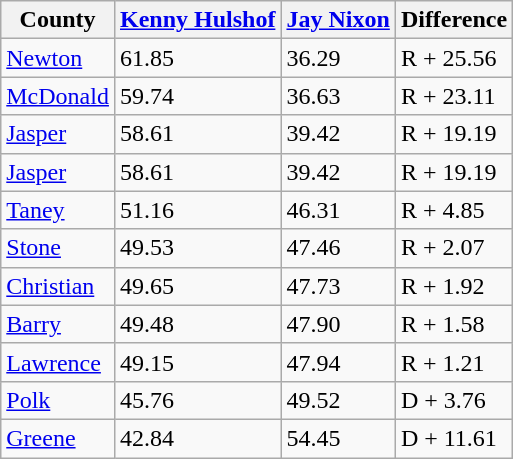<table class=wikitable>
<tr>
<th>County</th>
<th><a href='#'>Kenny Hulshof</a></th>
<th><a href='#'>Jay Nixon</a></th>
<th>Difference</th>
</tr>
<tr>
<td><a href='#'>Newton</a></td>
<td>61.85</td>
<td>36.29</td>
<td>R + 25.56</td>
</tr>
<tr>
<td><a href='#'>McDonald</a></td>
<td>59.74</td>
<td>36.63</td>
<td>R + 23.11</td>
</tr>
<tr>
<td><a href='#'>Jasper</a></td>
<td>58.61</td>
<td>39.42</td>
<td>R + 19.19</td>
</tr>
<tr>
<td><a href='#'>Jasper</a></td>
<td>58.61</td>
<td>39.42</td>
<td>R + 19.19</td>
</tr>
<tr>
<td><a href='#'>Taney</a></td>
<td>51.16</td>
<td>46.31</td>
<td>R + 4.85</td>
</tr>
<tr>
<td><a href='#'>Stone</a></td>
<td>49.53</td>
<td>47.46</td>
<td>R + 2.07</td>
</tr>
<tr>
<td><a href='#'>Christian</a></td>
<td>49.65</td>
<td>47.73</td>
<td>R + 1.92</td>
</tr>
<tr>
<td><a href='#'>Barry</a></td>
<td>49.48</td>
<td>47.90</td>
<td>R + 1.58</td>
</tr>
<tr>
<td><a href='#'>Lawrence</a></td>
<td>49.15</td>
<td>47.94</td>
<td>R + 1.21</td>
</tr>
<tr>
<td><a href='#'>Polk</a></td>
<td>45.76</td>
<td>49.52</td>
<td>D + 3.76</td>
</tr>
<tr>
<td><a href='#'>Greene</a></td>
<td>42.84</td>
<td>54.45</td>
<td>D + 11.61</td>
</tr>
</table>
